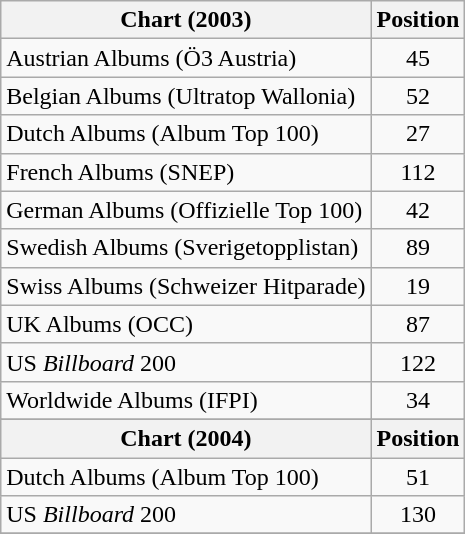<table class="wikitable" style="text-align:center;">
<tr>
<th>Chart (2003)</th>
<th>Position</th>
</tr>
<tr>
<td align="left">Austrian Albums (Ö3 Austria)</td>
<td>45</td>
</tr>
<tr>
<td align="left">Belgian Albums (Ultratop Wallonia)</td>
<td>52</td>
</tr>
<tr>
<td align="left">Dutch Albums (Album Top 100)</td>
<td>27</td>
</tr>
<tr>
<td align="left">French Albums (SNEP)</td>
<td>112</td>
</tr>
<tr>
<td align="left">German Albums (Offizielle Top 100)</td>
<td>42</td>
</tr>
<tr>
<td align="left">Swedish Albums (Sverigetopplistan)</td>
<td>89</td>
</tr>
<tr>
<td align="left">Swiss Albums (Schweizer Hitparade)</td>
<td>19</td>
</tr>
<tr>
<td align="left">UK Albums (OCC)</td>
<td>87</td>
</tr>
<tr>
<td align="left">US <em>Billboard</em> 200</td>
<td>122</td>
</tr>
<tr>
<td align="left">Worldwide Albums (IFPI)</td>
<td>34</td>
</tr>
<tr>
</tr>
<tr>
<th>Chart (2004)</th>
<th>Position</th>
</tr>
<tr>
<td align="left">Dutch Albums (Album Top 100)</td>
<td>51</td>
</tr>
<tr>
<td align="left">US <em>Billboard</em> 200</td>
<td>130</td>
</tr>
<tr>
</tr>
</table>
